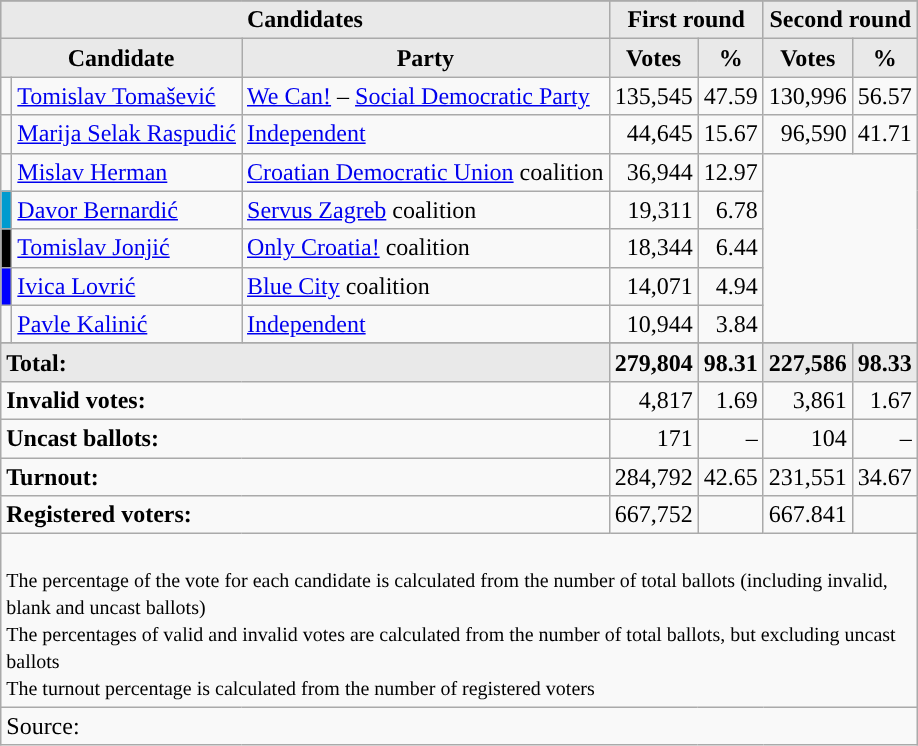<table class="wikitable" border="1">
<tr>
</tr>
<tr style="background-color:#C9C9C9">
<th style="background-color:#E9E9E9" align= center colspan="3">Candidates</th>
<th style="background-color:#E9E9E9" align= center colspan="2">First round</th>
<th style="background-color:#E9E9E9" align= center colspan="2">Second round</th>
</tr>
<tr>
<th style="background-color:#E9E9E9" align= center colspan="2">Candidate</th>
<th style="background-color:#E9E9E9" align= center>Party</th>
<th style="background-color:#E9E9E9" align= center>Votes</th>
<th style="background-color:#E9E9E9" align= center>%</th>
<th style="background-color:#E9E9E9" align= center>Votes</th>
<th style="background-color:#E9E9E9" align= center>%</th>
</tr>
<tr>
<td bgcolor=></td>
<td align="left"><a href='#'>Tomislav Tomašević</a></td>
<td align="left"><a href='#'>We Can!</a> – <a href='#'>Social Democratic Party</a></td>
<td align="right">135,545</td>
<td align="right">47.59</td>
<td align="right">130,996</td>
<td align="right">56.57</td>
</tr>
<tr>
<td bgcolor=></td>
<td align = left><a href='#'>Marija Selak Raspudić</a></td>
<td align = left><a href='#'>Independent</a></td>
<td align = right>44,645</td>
<td align = right>15.67</td>
<td align="right">96,590</td>
<td align="right">41.71</td>
</tr>
<tr>
<td></td>
<td align="left"><a href='#'>Mislav Herman</a></td>
<td align="left"><a href='#'>Croatian Democratic Union</a> coalition</td>
<td align="right">36,944</td>
<td align="right">12.97</td>
<td align="right" colspan ="2" rowspan="5"></td>
</tr>
<tr>
<td bgcolor=#009bcf></td>
<td align="left"><a href='#'>Davor Bernardić</a></td>
<td align="left"><a href='#'>Servus Zagreb</a> coalition</td>
<td align="right">19,311</td>
<td align="right">6.78</td>
</tr>
<tr>
<td bgcolor=black></td>
<td align="left"><a href='#'>Tomislav Jonjić</a></td>
<td align="left"><a href='#'>Only Croatia!</a> coalition</td>
<td align="right">18,344</td>
<td align="right">6.44</td>
</tr>
<tr>
<td bgcolor="blue"></td>
<td align = left><a href='#'>Ivica Lovrić</a></td>
<td align = left><a href='#'>Blue City</a> coalition</td>
<td align = right>14,071</td>
<td align = right>4.94</td>
</tr>
<tr>
<td bgcolor=></td>
<td align = left><a href='#'>Pavle Kalinić</a></td>
<td align = left><a href='#'>Independent</a></td>
<td align = right>10,944</td>
<td align = right>3.84</td>
</tr>
<tr>
</tr>
<tr style="background-color:#E9E9E9">
<td align=left colspan=3><strong>Total:</strong></td>
<th align=right>279,804</th>
<th align=right>98.31</th>
<td align="right"><strong>227,586</strong></td>
<td align="right"><strong>98.33</strong></td>
</tr>
<tr>
<td align=left colspan=3><strong>Invalid votes:</strong></td>
<td align=right>4,817</td>
<td align=right>1.69</td>
<td align=right>3,861</td>
<td align=right>1.67</td>
</tr>
<tr>
<td align=left colspan=3><strong>Uncast ballots:</strong></td>
<td align=right>171</td>
<td align=right>–</td>
<td align=right>104</td>
<td align=right>–</td>
</tr>
<tr>
<td align=left colspan=3><strong>Turnout:</strong></td>
<td align=right>284,792</td>
<td align=right>42.65</td>
<td align=right>231,551</td>
<td align=right>34.67</td>
</tr>
<tr>
<td align=left colspan=3><strong>Registered voters:</strong></td>
<td align=right>667,752</td>
<td align=right></td>
<td align=right>667.841</td>
<td align=right></td>
</tr>
<tr>
<td align=left colspan=8><br><small>The percentage of the vote for each candidate is calculated from the number of total ballots (including invalid,<br> blank and uncast ballots)<br>
The percentages of valid and invalid votes are calculated from the number of total ballots, but excluding uncast<br>ballots<br>
The turnout percentage is calculated from the number of registered voters</small></td>
</tr>
<tr>
<td align=left colspan=8>Source: </td>
</tr>
</table>
